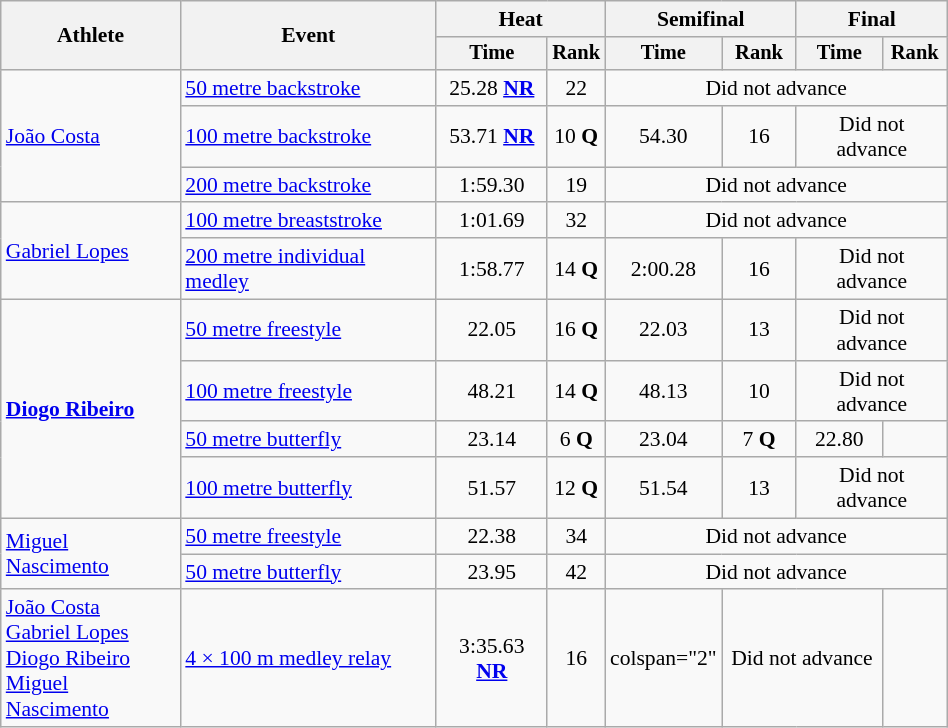<table class="wikitable" style="text-align:center; font-size:90%; width:50%;">
<tr>
<th rowspan="2">Athlete</th>
<th rowspan="2">Event</th>
<th colspan="2">Heat</th>
<th colspan="2">Semifinal</th>
<th colspan="2">Final</th>
</tr>
<tr style="font-size:95%">
<th>Time</th>
<th>Rank</th>
<th>Time</th>
<th>Rank</th>
<th>Time</th>
<th>Rank</th>
</tr>
<tr>
<td align=left rowspan=3><a href='#'>João Costa</a></td>
<td align=left><a href='#'>50 metre backstroke</a></td>
<td>25.28 <strong><a href='#'>NR</a></strong></td>
<td>22</td>
<td colspan=4>Did not advance</td>
</tr>
<tr>
<td align=left><a href='#'>100 metre backstroke</a></td>
<td>53.71 <strong><a href='#'>NR</a></strong></td>
<td>10 <strong>Q</strong></td>
<td>54.30</td>
<td>16</td>
<td colspan=2>Did not advance</td>
</tr>
<tr>
<td align=left><a href='#'>200 metre backstroke</a></td>
<td>1:59.30</td>
<td>19</td>
<td colspan=4>Did not advance</td>
</tr>
<tr>
<td align=left rowspan=2><a href='#'>Gabriel Lopes</a></td>
<td align=left><a href='#'>100 metre breaststroke</a></td>
<td>1:01.69</td>
<td>32</td>
<td colspan=4>Did not advance</td>
</tr>
<tr>
<td align=left><a href='#'>200 metre individual medley</a></td>
<td>1:58.77</td>
<td>14 <strong>Q</strong></td>
<td>2:00.28</td>
<td>16</td>
<td colspan=2>Did not advance</td>
</tr>
<tr>
<td align=left rowspan=4><strong><a href='#'>Diogo Ribeiro</a></strong></td>
<td align=left><a href='#'>50 metre freestyle</a></td>
<td>22.05</td>
<td>16 <strong>Q</strong></td>
<td>22.03</td>
<td>13</td>
<td colspan=2>Did not advance</td>
</tr>
<tr>
<td align=left><a href='#'>100 metre freestyle</a></td>
<td>48.21</td>
<td>14 <strong>Q</strong></td>
<td>48.13</td>
<td>10</td>
<td colspan=2>Did not advance</td>
</tr>
<tr>
<td align=left><a href='#'>50 metre butterfly</a></td>
<td>23.14</td>
<td>6 <strong>Q</strong></td>
<td>23.04</td>
<td>7 <strong>Q</strong></td>
<td>22.80</td>
<td></td>
</tr>
<tr>
<td align=left><a href='#'>100 metre butterfly</a></td>
<td>51.57</td>
<td>12 <strong>Q</strong></td>
<td>51.54</td>
<td>13</td>
<td colspan=2>Did not advance</td>
</tr>
<tr>
<td align=left rowspan=2><a href='#'>Miguel Nascimento</a></td>
<td align=left><a href='#'>50 metre freestyle</a></td>
<td>22.38</td>
<td>34</td>
<td colspan=4>Did not advance</td>
</tr>
<tr>
<td align=left><a href='#'>50 metre butterfly</a></td>
<td>23.95</td>
<td>42</td>
<td colspan=4>Did not advance</td>
</tr>
<tr>
<td align=left><a href='#'>João Costa</a> <br><a href='#'>Gabriel Lopes</a> <br><a href='#'>Diogo Ribeiro</a><br><a href='#'>Miguel Nascimento</a></td>
<td align=left><a href='#'>4 × 100 m medley relay</a></td>
<td>3:35.63 <strong><a href='#'>NR</a></strong></td>
<td>16</td>
<td>colspan="2" </td>
<td colspan=2>Did not advance</td>
</tr>
</table>
